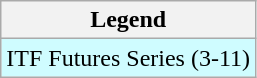<table class="wikitable">
<tr>
<th>Legend</th>
</tr>
<tr bgcolor=CFFCFF>
<td>ITF Futures Series (3-11)</td>
</tr>
</table>
